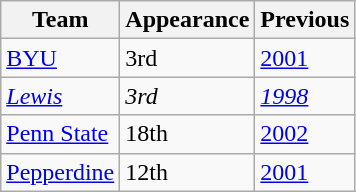<table class="wikitable sortable">
<tr>
<th>Team</th>
<th>Appearance</th>
<th>Previous</th>
</tr>
<tr>
<td><a href='#'>BYU</a></td>
<td>3rd</td>
<td><a href='#'>2001</a></td>
</tr>
<tr>
<td><em><a href='#'>Lewis</a></em></td>
<td><em>3rd</em></td>
<td><em><a href='#'>1998</a></em></td>
</tr>
<tr>
<td><a href='#'>Penn State</a></td>
<td>18th</td>
<td><a href='#'>2002</a></td>
</tr>
<tr>
<td><a href='#'>Pepperdine</a></td>
<td>12th</td>
<td><a href='#'>2001</a></td>
</tr>
</table>
